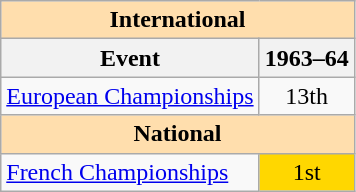<table class="wikitable" style="text-align:center">
<tr>
<th style="background-color: #ffdead; " colspan=2 align=center>International</th>
</tr>
<tr>
<th>Event</th>
<th>1963–64</th>
</tr>
<tr>
<td align=left><a href='#'>European Championships</a></td>
<td>13th</td>
</tr>
<tr>
<th style="background-color: #ffdead; " colspan=2 align=center>National</th>
</tr>
<tr>
<td align=left><a href='#'>French Championships</a></td>
<td bgcolor=gold>1st</td>
</tr>
</table>
